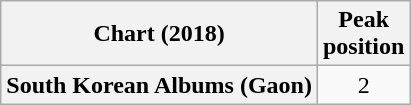<table class="wikitable plainrowheaders" style="text-align:center">
<tr>
<th>Chart (2018)</th>
<th>Peak<br>position</th>
</tr>
<tr>
<th scope="row">South Korean Albums (Gaon)</th>
<td>2</td>
</tr>
</table>
